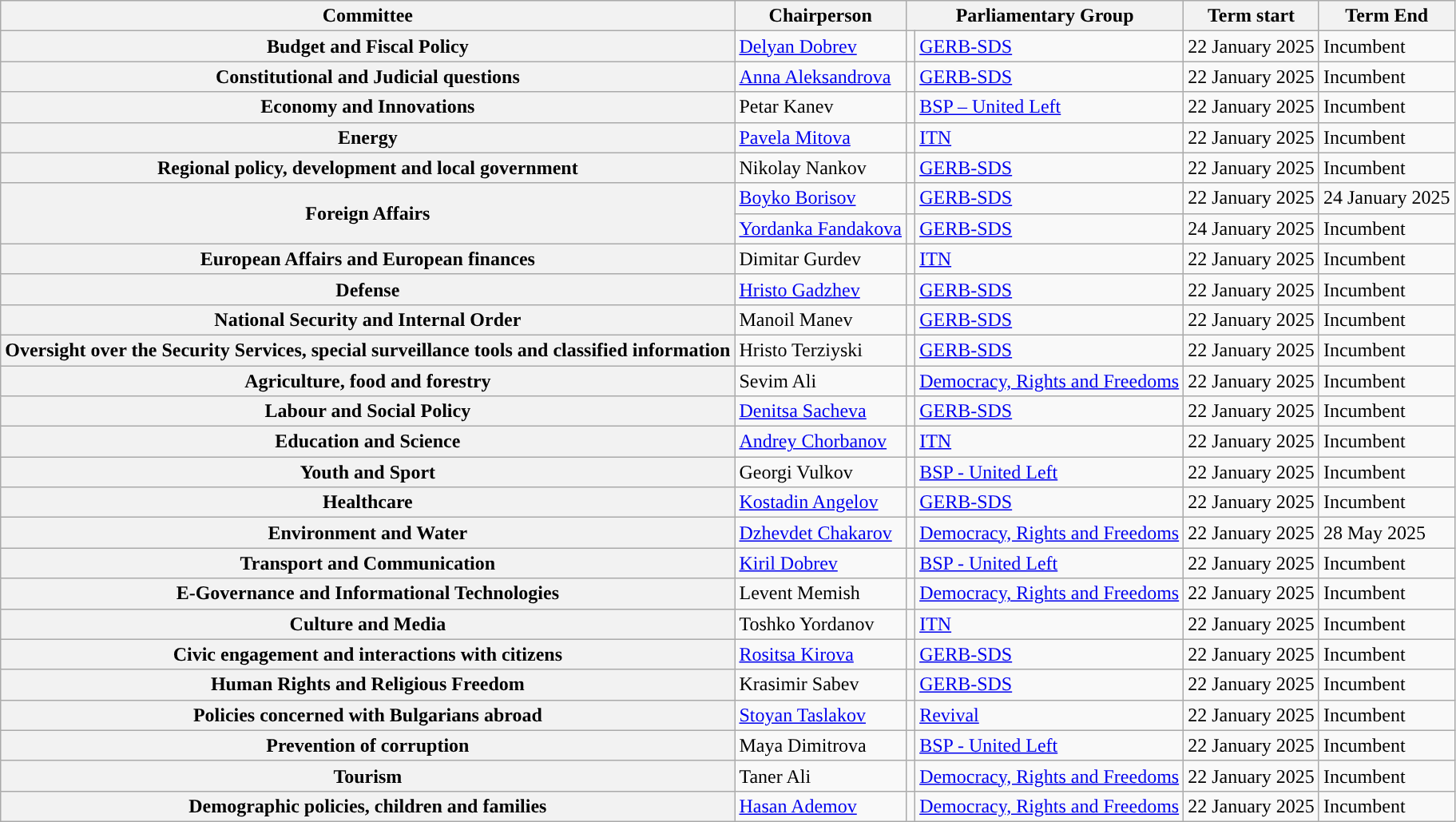<table class="wikitable plainrowheaders">
<tr>
<th>Committee</th>
<th>Chairperson</th>
<th colspan="2">Parliamentary Group</th>
<th>Term start</th>
<th>Term End</th>
</tr>
<tr>
<th scope="row">Budget and Fiscal Policy</th>
<td><a href='#'>Delyan Dobrev</a></td>
<td style="background:"></td>
<td><a href='#'>GERB-SDS</a></td>
<td>22 January 2025</td>
<td>Incumbent</td>
</tr>
<tr>
<th scope="row">Constitutional and Judicial questions</th>
<td><a href='#'>Anna Aleksandrova</a></td>
<td style="background:"></td>
<td><a href='#'>GERB-SDS</a></td>
<td>22 January 2025</td>
<td>Incumbent</td>
</tr>
<tr>
<th scope="row">Economy and Innovations</th>
<td>Petar Kanev</td>
<td style="background:"></td>
<td><a href='#'>BSP – United Left</a></td>
<td>22 January 2025</td>
<td>Incumbent</td>
</tr>
<tr>
<th scope="row">Energy</th>
<td><a href='#'>Pavela Mitova</a></td>
<td style="background:"></td>
<td><a href='#'>ITN</a></td>
<td>22 January 2025</td>
<td>Incumbent</td>
</tr>
<tr>
<th scope="row">Regional policy, development and local government</th>
<td>Nikolay Nankov</td>
<td style="background:"></td>
<td><a href='#'>GERB-SDS</a></td>
<td>22 January 2025</td>
<td>Incumbent</td>
</tr>
<tr>
<th scope="row" rowspan="2">Foreign Affairs</th>
<td><a href='#'>Boyko Borisov</a></td>
<td style="background:"></td>
<td><a href='#'>GERB-SDS</a></td>
<td>22 January 2025</td>
<td>24 January 2025</td>
</tr>
<tr>
<td><a href='#'>Yordanka Fandakova</a></td>
<td style="background:"></td>
<td><a href='#'>GERB-SDS</a></td>
<td>24 January 2025</td>
<td>Incumbent</td>
</tr>
<tr>
<th scope="row">European Affairs and European finances</th>
<td>Dimitar Gurdev</td>
<td style="background:"></td>
<td><a href='#'>ITN</a></td>
<td>22 January 2025</td>
<td>Incumbent</td>
</tr>
<tr>
<th scope="row">Defense</th>
<td><a href='#'>Hristo Gadzhev</a></td>
<td style="background:"></td>
<td><a href='#'>GERB-SDS</a></td>
<td>22 January 2025</td>
<td>Incumbent</td>
</tr>
<tr>
<th scope="row">National Security and Internal Order</th>
<td>Manoil Manev</td>
<td style="background:"></td>
<td><a href='#'>GERB-SDS</a></td>
<td>22 January 2025</td>
<td>Incumbent</td>
</tr>
<tr>
<th scope="row">Oversight over the Security Services, special surveillance tools and classified information</th>
<td>Hristo Terziyski</td>
<td style="background:"></td>
<td><a href='#'>GERB-SDS</a></td>
<td>22 January 2025</td>
<td>Incumbent</td>
</tr>
<tr>
<th scope="row">Agriculture, food and forestry</th>
<td>Sevim Ali</td>
<td style="background:"></td>
<td><a href='#'>Democracy, Rights and Freedoms</a></td>
<td>22 January 2025</td>
<td>Incumbent</td>
</tr>
<tr>
<th scope="row">Labour and Social Policy</th>
<td><a href='#'>Denitsa Sacheva</a></td>
<td style="background:"></td>
<td><a href='#'>GERB-SDS</a></td>
<td>22 January 2025</td>
<td>Incumbent</td>
</tr>
<tr>
<th scope="row">Education and Science</th>
<td><a href='#'>Andrey Chorbanov</a></td>
<td style="background:"></td>
<td><a href='#'>ITN</a></td>
<td>22 January 2025</td>
<td>Incumbent</td>
</tr>
<tr>
<th scope="row">Youth and Sport</th>
<td>Georgi Vulkov</td>
<td style="background:"></td>
<td><a href='#'>BSP - United Left</a></td>
<td>22 January 2025</td>
<td>Incumbent</td>
</tr>
<tr>
<th scope="row">Healthcare</th>
<td><a href='#'>Kostadin Angelov</a></td>
<td style="background:"></td>
<td><a href='#'>GERB-SDS</a></td>
<td>22 January 2025</td>
<td>Incumbent</td>
</tr>
<tr>
<th scope="row">Environment and Water</th>
<td><a href='#'>Dzhevdet Chakarov</a></td>
<td style="background:"></td>
<td><a href='#'>Democracy, Rights and Freedoms</a></td>
<td>22 January 2025</td>
<td>28 May 2025</td>
</tr>
<tr>
<th scope="row">Transport and Communication</th>
<td><a href='#'>Kiril Dobrev</a></td>
<td style="background:"></td>
<td><a href='#'>BSP - United Left</a></td>
<td>22 January 2025</td>
<td>Incumbent</td>
</tr>
<tr>
<th scope="row">E-Governance and Informational Technologies</th>
<td>Levent Memish</td>
<td style="background:"></td>
<td><a href='#'>Democracy, Rights and Freedoms</a></td>
<td>22 January 2025</td>
<td>Incumbent</td>
</tr>
<tr>
<th scope="row">Culture and Media</th>
<td>Toshko Yordanov</td>
<td style="background:"></td>
<td><a href='#'>ITN</a></td>
<td>22 January 2025</td>
<td>Incumbent</td>
</tr>
<tr>
<th scope="row">Civic engagement and interactions with citizens</th>
<td><a href='#'>Rositsa Kirova</a></td>
<td style="background:"></td>
<td><a href='#'>GERB-SDS</a></td>
<td>22 January 2025</td>
<td>Incumbent</td>
</tr>
<tr>
<th scope="row">Human Rights and Religious Freedom</th>
<td>Krasimir Sabev</td>
<td style="background:"></td>
<td><a href='#'>GERB-SDS</a></td>
<td>22 January 2025</td>
<td>Incumbent</td>
</tr>
<tr>
<th scope="row">Policies concerned with Bulgarians abroad</th>
<td><a href='#'>Stoyan Taslakov</a></td>
<td style="background:"></td>
<td><a href='#'>Revival</a></td>
<td>22 January 2025</td>
<td>Incumbent</td>
</tr>
<tr>
<th scope="row">Prevention of corruption</th>
<td>Maya Dimitrova</td>
<td style="background:"></td>
<td><a href='#'>BSP - United Left</a></td>
<td>22 January 2025</td>
<td>Incumbent</td>
</tr>
<tr>
<th scope="row">Tourism</th>
<td>Taner Ali</td>
<td style="background:"></td>
<td><a href='#'>Democracy, Rights and Freedoms</a></td>
<td>22 January 2025</td>
<td>Incumbent</td>
</tr>
<tr>
<th scope="row">Demographic policies, children and families</th>
<td><a href='#'>Hasan Ademov</a></td>
<td style="background:"></td>
<td><a href='#'>Democracy, Rights and Freedoms</a></td>
<td>22 January 2025</td>
<td>Incumbent</td>
</tr>
</table>
